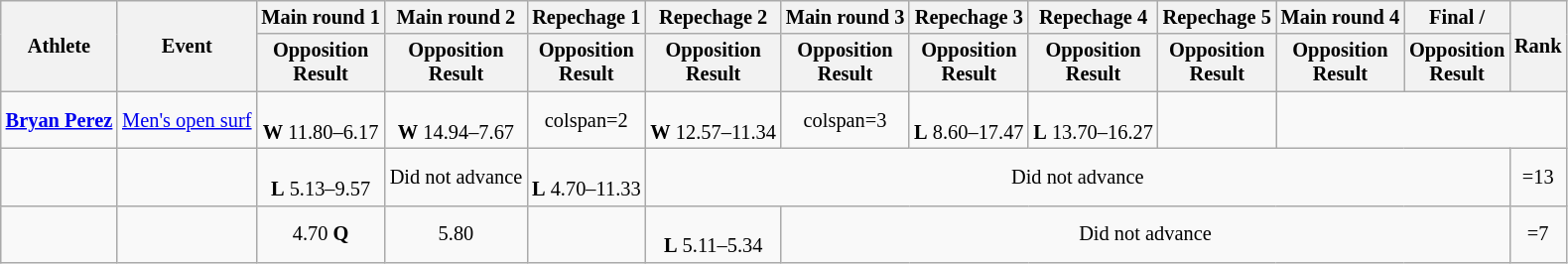<table class="wikitable" style="font-size:85%">
<tr>
<th rowspan="2">Athlete</th>
<th rowspan="2">Event</th>
<th>Main round 1</th>
<th>Main round 2</th>
<th>Repechage 1</th>
<th>Repechage 2</th>
<th>Main round 3</th>
<th>Repechage 3</th>
<th>Repechage 4</th>
<th>Repechage 5</th>
<th>Main round 4</th>
<th>Final  / </th>
<th rowspan="2">Rank</th>
</tr>
<tr>
<th>Opposition<br>Result</th>
<th>Opposition<br>Result</th>
<th>Opposition<br>Result</th>
<th>Opposition<br>Result</th>
<th>Opposition<br>Result</th>
<th>Opposition<br>Result</th>
<th>Opposition<br>Result</th>
<th>Opposition<br>Result</th>
<th>Opposition<br>Result</th>
<th>Opposition<br>Result</th>
</tr>
<tr align=center>
<td align=left><strong><a href='#'>Bryan Perez</a></strong></td>
<td align=left><a href='#'>Men's open surf</a></td>
<td><br><strong>W</strong> 11.80–6.17</td>
<td><br><strong>W</strong> 14.94–7.67</td>
<td>colspan=2 </td>
<td><br><strong>W</strong> 12.57–11.34</td>
<td>colspan=3 </td>
<td><br><strong>L</strong> 8.60–17.47</td>
<td><br><strong>L</strong> 13.70–16.27</td>
<td></td>
</tr>
<tr align=center>
<td align=left></td>
<td align=left></td>
<td><br><strong>L</strong> 5.13–9.57</td>
<td>Did not advance</td>
<td><br><strong>L</strong> 4.70–11.33</td>
<td colspan=7>Did not advance</td>
<td>=13</td>
</tr>
<tr align=center>
<td align=left></td>
<td align=left></td>
<td>4.70 <strong>Q</strong></td>
<td>5.80</td>
<td></td>
<td><br><strong>L</strong> 5.11–5.34</td>
<td colspan=6>Did not advance</td>
<td>=7</td>
</tr>
</table>
